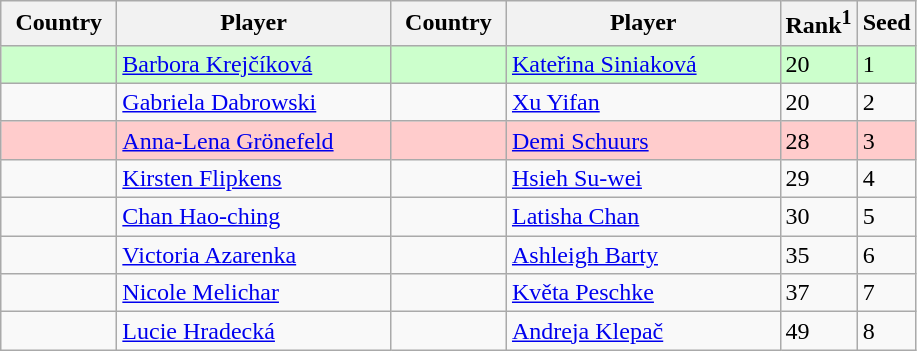<table class="sortable wikitable">
<tr>
<th width="70">Country</th>
<th width="175">Player</th>
<th width="70">Country</th>
<th width="175">Player</th>
<th>Rank<sup>1</sup></th>
<th>Seed</th>
</tr>
<tr bgcolor="#cfc">
<td></td>
<td><a href='#'>Barbora Krejčíková</a></td>
<td></td>
<td><a href='#'>Kateřina Siniaková</a></td>
<td>20</td>
<td>1</td>
</tr>
<tr>
<td></td>
<td><a href='#'>Gabriela Dabrowski</a></td>
<td></td>
<td><a href='#'>Xu Yifan</a></td>
<td>20</td>
<td>2</td>
</tr>
<tr bgcolor="#fcc">
<td></td>
<td><a href='#'>Anna-Lena Grönefeld</a></td>
<td></td>
<td><a href='#'>Demi Schuurs</a></td>
<td>28</td>
<td>3</td>
</tr>
<tr>
<td></td>
<td><a href='#'>Kirsten Flipkens</a></td>
<td></td>
<td><a href='#'>Hsieh Su-wei</a></td>
<td>29</td>
<td>4</td>
</tr>
<tr>
<td></td>
<td><a href='#'>Chan Hao-ching</a></td>
<td></td>
<td><a href='#'>Latisha Chan</a></td>
<td>30</td>
<td>5</td>
</tr>
<tr>
<td></td>
<td><a href='#'>Victoria Azarenka</a></td>
<td></td>
<td><a href='#'>Ashleigh Barty</a></td>
<td>35</td>
<td>6</td>
</tr>
<tr>
<td></td>
<td><a href='#'>Nicole Melichar</a></td>
<td></td>
<td><a href='#'>Květa Peschke</a></td>
<td>37</td>
<td>7</td>
</tr>
<tr>
<td></td>
<td><a href='#'>Lucie Hradecká</a></td>
<td></td>
<td><a href='#'>Andreja Klepač</a></td>
<td>49</td>
<td>8</td>
</tr>
</table>
